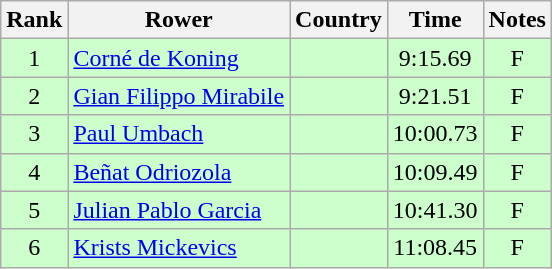<table class="wikitable" style="text-align:center">
<tr>
<th>Rank</th>
<th>Rower</th>
<th>Country</th>
<th>Time</th>
<th>Notes</th>
</tr>
<tr bgcolor=ccffcc>
<td>1</td>
<td align="left"><a href='#'>Corné de Koning</a></td>
<td align="left"></td>
<td>9:15.69</td>
<td>F</td>
</tr>
<tr bgcolor=ccffcc>
<td>2</td>
<td align="left"><a href='#'>Gian Filippo Mirabile</a></td>
<td align="left"></td>
<td>9:21.51</td>
<td>F</td>
</tr>
<tr bgcolor=ccffcc>
<td>3</td>
<td align="left"><a href='#'>Paul Umbach</a></td>
<td align="left"></td>
<td>10:00.73</td>
<td>F</td>
</tr>
<tr bgcolor=ccffcc>
<td>4</td>
<td align="left"><a href='#'>Beñat Odriozola</a></td>
<td align="left"></td>
<td>10:09.49</td>
<td>F</td>
</tr>
<tr bgcolor=ccffcc>
<td>5</td>
<td align="left"><a href='#'>Julian Pablo Garcia</a></td>
<td align="left"></td>
<td>10:41.30</td>
<td>F</td>
</tr>
<tr bgcolor=ccffcc>
<td>6</td>
<td align="left"><a href='#'>Krists Mickevics</a></td>
<td align="left"></td>
<td>11:08.45</td>
<td>F</td>
</tr>
</table>
